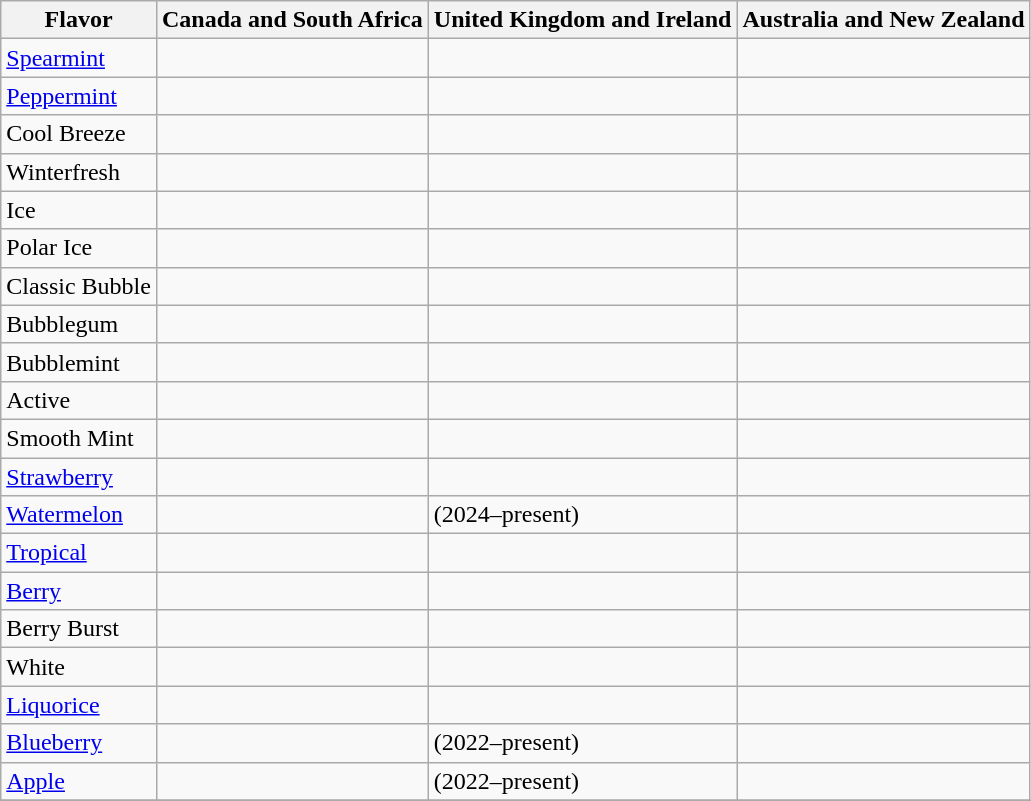<table class="wikitable">
<tr>
<th>Flavor</th>
<th>Canada and South Africa</th>
<th>United Kingdom and Ireland</th>
<th>Australia and New Zealand</th>
</tr>
<tr>
<td><a href='#'>Spearmint</a></td>
<td></td>
<td></td>
<td></td>
</tr>
<tr>
<td><a href='#'>Peppermint</a></td>
<td></td>
<td></td>
<td></td>
</tr>
<tr>
<td>Cool Breeze</td>
<td></td>
<td></td>
<td></td>
</tr>
<tr>
<td>Winterfresh</td>
<td></td>
<td></td>
<td></td>
</tr>
<tr>
<td>Ice</td>
<td></td>
<td></td>
<td></td>
</tr>
<tr>
<td>Polar Ice</td>
<td></td>
<td></td>
<td></td>
</tr>
<tr>
<td>Classic Bubble</td>
<td></td>
<td></td>
<td></td>
</tr>
<tr>
<td>Bubblegum</td>
<td></td>
<td></td>
<td></td>
</tr>
<tr>
<td>Bubblemint</td>
<td></td>
<td></td>
<td></td>
</tr>
<tr>
<td>Active</td>
<td></td>
<td></td>
<td></td>
</tr>
<tr>
<td>Smooth Mint</td>
<td></td>
<td></td>
<td></td>
</tr>
<tr>
<td><a href='#'>Strawberry</a></td>
<td></td>
<td></td>
<td></td>
</tr>
<tr>
<td><a href='#'>Watermelon</a></td>
<td></td>
<td> (2024–present)</td>
<td></td>
</tr>
<tr>
<td><a href='#'>Tropical</a></td>
<td></td>
<td></td>
<td></td>
</tr>
<tr>
<td><a href='#'>Berry</a></td>
<td></td>
<td></td>
<td></td>
</tr>
<tr>
<td>Berry Burst</td>
<td></td>
<td></td>
<td></td>
</tr>
<tr>
<td>White</td>
<td></td>
<td></td>
<td></td>
</tr>
<tr>
<td><a href='#'>Liquorice</a></td>
<td></td>
<td></td>
<td></td>
</tr>
<tr>
<td><a href='#'>Blueberry</a></td>
<td></td>
<td> (2022–present)</td>
<td></td>
</tr>
<tr>
<td><a href='#'>Apple</a></td>
<td></td>
<td> (2022–present)</td>
<td></td>
</tr>
<tr>
</tr>
</table>
